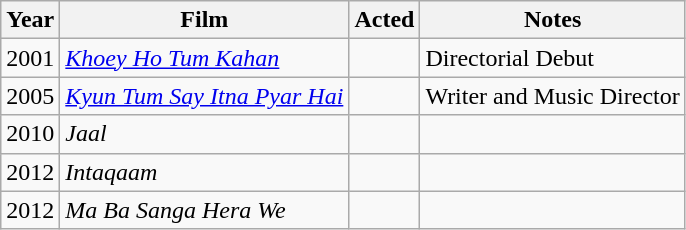<table class="wikitable">
<tr>
<th><strong>Year</strong></th>
<th><strong>Film</strong></th>
<th><strong>Acted</strong></th>
<th><strong>Notes</strong></th>
</tr>
<tr>
<td>2001</td>
<td><em><a href='#'>Khoey Ho Tum Kahan</a></em></td>
<td></td>
<td>Directorial Debut</td>
</tr>
<tr Acted in kabhi khushi kabhi gham tara rampampam. In 1956.>
<td>2005</td>
<td><em><a href='#'>Kyun Tum Say Itna Pyar Hai</a></em></td>
<td></td>
<td>Writer and Music Director</td>
</tr>
<tr>
<td>2010</td>
<td><em>Jaal</em></td>
<td></td>
<td></td>
</tr>
<tr>
<td>2012</td>
<td><em>Intaqaam</em></td>
<td></td>
<td></td>
</tr>
<tr>
<td>2012</td>
<td><em>Ma Ba Sanga Hera We</em></td>
<td></td>
<td></td>
</tr>
</table>
